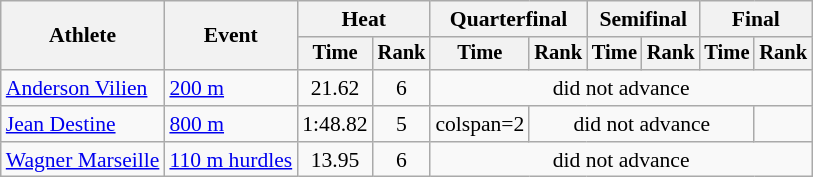<table class=wikitable style=font-size:90%;text-align:center>
<tr>
<th rowspan=2>Athlete</th>
<th rowspan=2>Event</th>
<th colspan=2>Heat</th>
<th colspan=2>Quarterfinal</th>
<th colspan=2>Semifinal</th>
<th colspan=2>Final</th>
</tr>
<tr style=font-size:95%>
<th>Time</th>
<th>Rank</th>
<th>Time</th>
<th>Rank</th>
<th>Time</th>
<th>Rank</th>
<th>Time</th>
<th>Rank</th>
</tr>
<tr>
<td align=left><a href='#'>Anderson Vilien</a></td>
<td align=left><a href='#'>200 m</a></td>
<td>21.62</td>
<td>6</td>
<td colspan=6>did not advance</td>
</tr>
<tr>
<td align=left><a href='#'>Jean Destine</a></td>
<td align=left><a href='#'>800 m</a></td>
<td>1:48.82</td>
<td>5</td>
<td>colspan=2 </td>
<td colspan=4>did not advance</td>
</tr>
<tr>
<td align=left><a href='#'>Wagner Marseille</a></td>
<td align=left><a href='#'>110 m hurdles</a></td>
<td>13.95</td>
<td>6</td>
<td colspan=6>did not advance</td>
</tr>
</table>
